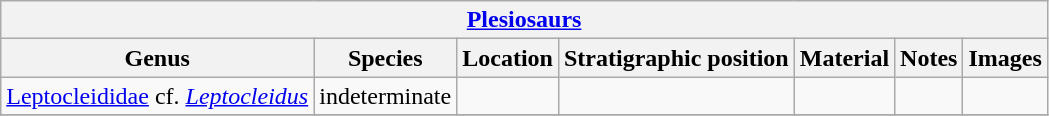<table class="wikitable" align="center">
<tr>
<th colspan="7" align="center"><a href='#'>Plesiosaurs</a></th>
</tr>
<tr>
<th>Genus</th>
<th>Species</th>
<th>Location</th>
<th>Stratigraphic position</th>
<th>Material</th>
<th>Notes</th>
<th>Images</th>
</tr>
<tr>
<td><a href='#'>Leptocleididae</a> cf. <em><a href='#'>Leptocleidus</a></em></td>
<td>indeterminate</td>
<td></td>
<td></td>
<td></td>
<td></td>
<td></td>
</tr>
<tr>
</tr>
</table>
